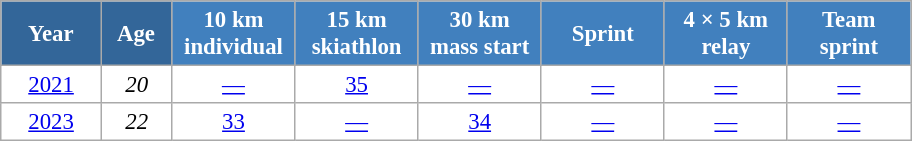<table class="wikitable" style="font-size:95%; text-align:center; border:grey solid 1px; border-collapse:collapse; background:#ffffff;">
<tr>
<th style="background-color:#369; color:white; width:60px;"> Year </th>
<th style="background-color:#369; color:white; width:40px;"> Age </th>
<th style="background-color:#4180be; color:white; width:75px;"> 10 km <br> individual </th>
<th style="background-color:#4180be; color:white; width:75px;"> 15 km <br> skiathlon </th>
<th style="background-color:#4180be; color:white; width:75px;"> 30 km <br> mass start </th>
<th style="background-color:#4180be; color:white; width:75px;"> Sprint </th>
<th style="background-color:#4180be; color:white; width:75px;"> 4 × 5 km <br> relay </th>
<th style="background-color:#4180be; color:white; width:75px;"> Team <br> sprint </th>
</tr>
<tr>
<td><a href='#'>2021</a></td>
<td><em>20</em></td>
<td><a href='#'>—</a></td>
<td><a href='#'>35</a></td>
<td><a href='#'>—</a></td>
<td><a href='#'>—</a></td>
<td><a href='#'>—</a></td>
<td><a href='#'>—</a></td>
</tr>
<tr>
<td><a href='#'>2023</a></td>
<td><em>22</em></td>
<td><a href='#'>33</a></td>
<td><a href='#'>—</a></td>
<td><a href='#'>34</a></td>
<td><a href='#'>—</a></td>
<td><a href='#'>—</a></td>
<td><a href='#'>—</a></td>
</tr>
</table>
